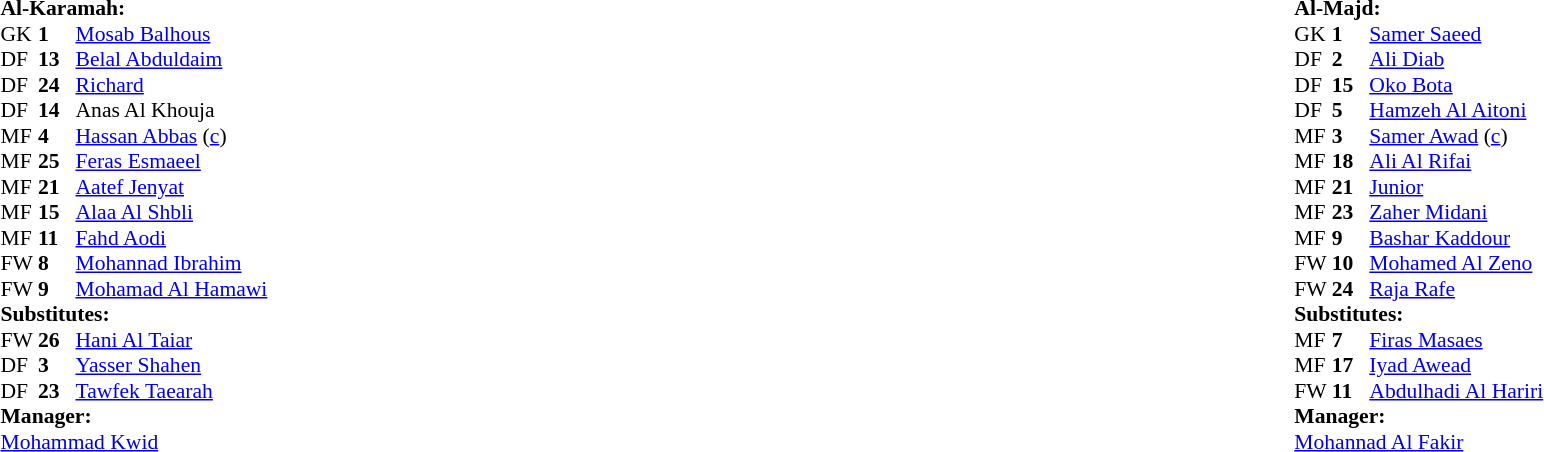<table style="width:100%;">
<tr>
<td style="vertical-align:top; width:50%;"><br><table style="font-size: 90%" cellspacing="0" cellpadding="0">
<tr>
<td colspan="4"><strong>Al-Karamah:</strong></td>
</tr>
<tr>
<th width="25"></th>
<th width="25"></th>
</tr>
<tr>
<td>GK</td>
<td><strong>1</strong></td>
<td> <a href='#'>Mosab Balhous</a></td>
</tr>
<tr>
<td>DF</td>
<td><strong>13</strong></td>
<td> <a href='#'>Belal Abduldaim</a></td>
<td></td>
</tr>
<tr>
<td>DF</td>
<td><strong>24</strong></td>
<td> <a href='#'>Richard</a></td>
<td></td>
</tr>
<tr>
<td>DF</td>
<td><strong>14</strong></td>
<td> Anas Al Khouja</td>
</tr>
<tr>
<td>MF</td>
<td><strong>4</strong></td>
<td> <a href='#'>Hassan Abbas</a> (<a href='#'>c</a>)</td>
</tr>
<tr>
<td>MF</td>
<td><strong>25</strong></td>
<td> <a href='#'>Feras Esmaeel</a></td>
</tr>
<tr>
<td>MF</td>
<td><strong>21</strong></td>
<td> <a href='#'>Aatef Jenyat</a></td>
<td></td>
<td></td>
</tr>
<tr>
<td>MF</td>
<td><strong>15</strong></td>
<td> <a href='#'>Alaa Al Shbli</a></td>
<td></td>
</tr>
<tr>
<td>MF</td>
<td><strong>11</strong></td>
<td> <a href='#'>Fahd Aodi</a></td>
<td></td>
<td></td>
</tr>
<tr>
<td>FW</td>
<td><strong>8</strong></td>
<td> <a href='#'>Mohannad Ibrahim</a></td>
<td></td>
<td></td>
</tr>
<tr>
<td>FW</td>
<td><strong>9</strong></td>
<td> <a href='#'>Mohamad Al Hamawi</a></td>
</tr>
<tr>
<td colspan=4><strong>Substitutes:</strong></td>
</tr>
<tr>
<td>FW</td>
<td><strong>26</strong></td>
<td> <a href='#'>Hani Al Taiar</a></td>
<td></td>
<td></td>
</tr>
<tr>
<td>DF</td>
<td><strong>3</strong></td>
<td> <a href='#'>Yasser Shahen</a></td>
<td></td>
<td></td>
</tr>
<tr>
<td>DF</td>
<td><strong>23</strong></td>
<td> <a href='#'>Tawfek Taearah</a></td>
<td></td>
<td></td>
</tr>
<tr>
<td colspan=4><strong>Manager:</strong></td>
</tr>
<tr>
<td colspan="4"> <a href='#'>Mohammad Kwid</a></td>
</tr>
</table>
</td>
<td valign="top"></td>
<td style="vertical-align:top; width:50%;"><br><table cellspacing="0" cellpadding="0" style="font-size:90%; margin:auto;">
<tr>
<td colspan="4"><strong>Al-Majd:</strong></td>
</tr>
<tr>
<th width="25"></th>
<th width="25"></th>
</tr>
<tr>
<td>GK</td>
<td><strong>1</strong></td>
<td> <a href='#'>Samer Saeed</a></td>
</tr>
<tr>
<td>DF</td>
<td><strong>2</strong></td>
<td> <a href='#'>Ali Diab</a></td>
</tr>
<tr>
<td>DF</td>
<td><strong>15</strong></td>
<td> <a href='#'>Oko Bota</a></td>
</tr>
<tr>
<td>DF</td>
<td><strong>5</strong></td>
<td> <a href='#'>Hamzeh Al Aitoni</a></td>
<td></td>
</tr>
<tr>
<td>MF</td>
<td><strong>3</strong></td>
<td> <a href='#'>Samer Awad</a> (<a href='#'>c</a>)</td>
</tr>
<tr>
<td>MF</td>
<td><strong>18</strong></td>
<td> <a href='#'>Ali Al Rifai</a></td>
<td></td>
<td></td>
</tr>
<tr>
<td>MF</td>
<td><strong>21</strong></td>
<td> <a href='#'>Junior</a></td>
<td></td>
<td></td>
</tr>
<tr>
<td>MF</td>
<td><strong>23</strong></td>
<td> <a href='#'>Zaher Midani</a></td>
</tr>
<tr>
<td>MF</td>
<td><strong>9</strong></td>
<td> <a href='#'>Bashar Kaddour</a></td>
<td></td>
<td></td>
</tr>
<tr>
<td>FW</td>
<td><strong>10</strong></td>
<td> <a href='#'>Mohamed Al Zeno</a></td>
</tr>
<tr>
<td>FW</td>
<td><strong>24</strong></td>
<td> <a href='#'>Raja Rafe</a></td>
</tr>
<tr>
<td colspan=4><strong>Substitutes:</strong></td>
</tr>
<tr>
<td>MF</td>
<td><strong>7</strong></td>
<td> <a href='#'>Firas Masaes</a></td>
<td></td>
<td></td>
</tr>
<tr>
<td>MF</td>
<td><strong>17</strong></td>
<td> <a href='#'>Iyad Awead</a></td>
<td></td>
<td></td>
</tr>
<tr>
<td>FW</td>
<td><strong>11</strong></td>
<td> <a href='#'>Abdulhadi Al Hariri</a></td>
<td></td>
<td></td>
</tr>
<tr>
<td colspan=4><strong>Manager:</strong></td>
</tr>
<tr>
<td colspan="4"> <a href='#'>Mohannad Al Fakir</a></td>
</tr>
</table>
</td>
</tr>
</table>
